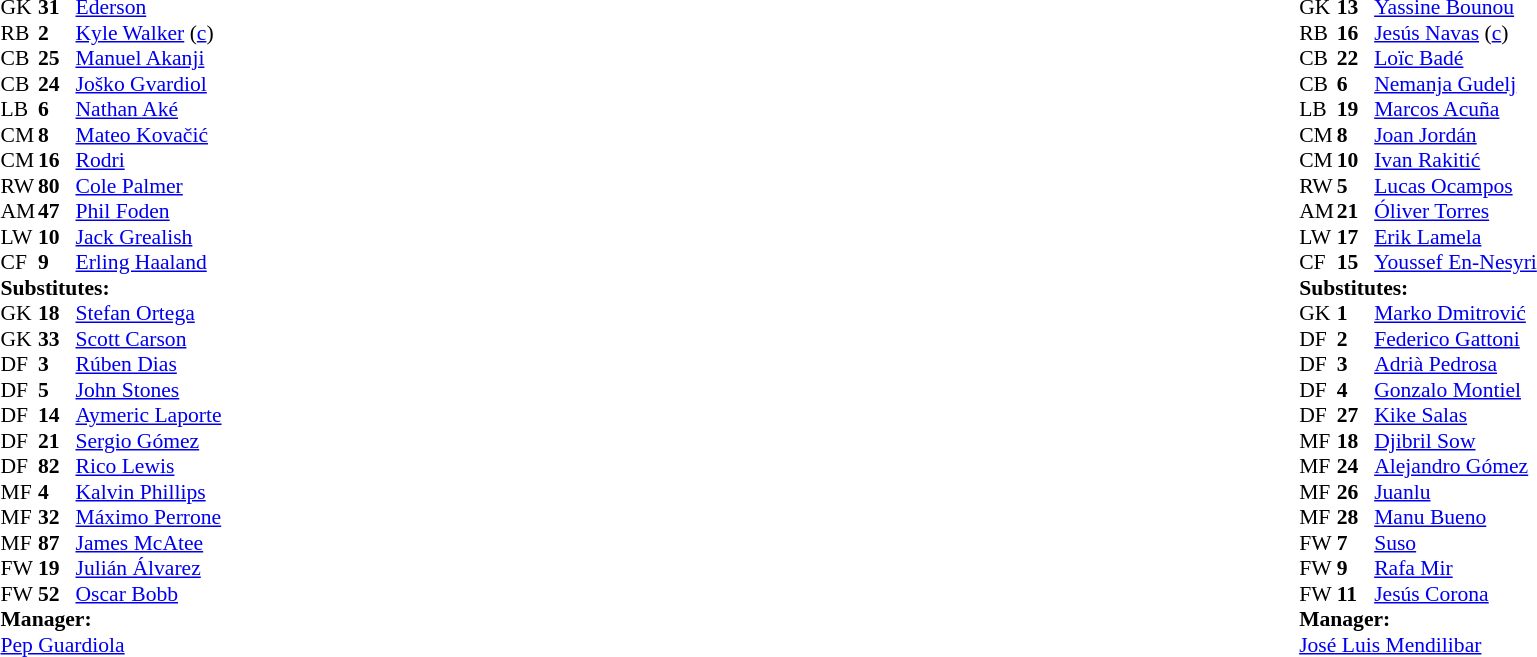<table width="100%">
<tr>
<td valign="top" width="40%"><br><table style="font-size:90%" cellspacing="0" cellpadding="0">
<tr>
<th width=25></th>
<th width=25></th>
</tr>
<tr>
<td>GK</td>
<td><strong>31</strong></td>
<td> <a href='#'>Ederson</a></td>
</tr>
<tr>
<td>RB</td>
<td><strong>2</strong></td>
<td> <a href='#'>Kyle Walker</a> (<a href='#'>c</a>)</td>
</tr>
<tr>
<td>CB</td>
<td><strong>25</strong></td>
<td> <a href='#'>Manuel Akanji</a></td>
</tr>
<tr>
<td>CB</td>
<td><strong>24</strong></td>
<td> <a href='#'>Joško Gvardiol</a></td>
</tr>
<tr>
<td>LB</td>
<td><strong>6</strong></td>
<td> <a href='#'>Nathan Aké</a></td>
</tr>
<tr>
<td>CM</td>
<td><strong>8</strong></td>
<td> <a href='#'>Mateo Kovačić</a></td>
</tr>
<tr>
<td>CM</td>
<td><strong>16</strong></td>
<td> <a href='#'>Rodri</a></td>
</tr>
<tr>
<td>RW</td>
<td><strong>80</strong></td>
<td> <a href='#'>Cole Palmer</a></td>
<td></td>
<td></td>
</tr>
<tr>
<td>AM</td>
<td><strong>47</strong></td>
<td> <a href='#'>Phil Foden</a></td>
</tr>
<tr>
<td>LW</td>
<td><strong>10</strong></td>
<td> <a href='#'>Jack Grealish</a></td>
</tr>
<tr>
<td>CF</td>
<td><strong>9</strong></td>
<td> <a href='#'>Erling Haaland</a></td>
</tr>
<tr>
<td colspan=3><strong>Substitutes:</strong></td>
</tr>
<tr>
<td>GK</td>
<td><strong>18</strong></td>
<td> <a href='#'>Stefan Ortega</a></td>
</tr>
<tr>
<td>GK</td>
<td><strong>33</strong></td>
<td> <a href='#'>Scott Carson</a></td>
</tr>
<tr>
<td>DF</td>
<td><strong>3</strong></td>
<td> <a href='#'>Rúben Dias</a></td>
</tr>
<tr>
<td>DF</td>
<td><strong>5</strong></td>
<td> <a href='#'>John Stones</a></td>
</tr>
<tr>
<td>DF</td>
<td><strong>14</strong></td>
<td> <a href='#'>Aymeric Laporte</a></td>
</tr>
<tr>
<td>DF</td>
<td><strong>21</strong></td>
<td> <a href='#'>Sergio Gómez</a></td>
</tr>
<tr>
<td>DF</td>
<td><strong>82</strong></td>
<td> <a href='#'>Rico Lewis</a></td>
</tr>
<tr>
<td>MF</td>
<td><strong>4</strong></td>
<td> <a href='#'>Kalvin Phillips</a></td>
</tr>
<tr>
<td>MF</td>
<td><strong>32</strong></td>
<td> <a href='#'>Máximo Perrone</a></td>
</tr>
<tr>
<td>MF</td>
<td><strong>87</strong></td>
<td> <a href='#'>James McAtee</a></td>
</tr>
<tr>
<td>FW</td>
<td><strong>19</strong></td>
<td> <a href='#'>Julián Álvarez</a></td>
<td></td>
<td></td>
</tr>
<tr>
<td>FW</td>
<td><strong>52</strong></td>
<td> <a href='#'>Oscar Bobb</a></td>
</tr>
<tr>
<td colspan=3><strong>Manager:</strong></td>
</tr>
<tr>
<td colspan=3> <a href='#'>Pep Guardiola</a></td>
</tr>
</table>
</td>
<td valign="top"></td>
<td valign="top" width="50%"><br><table style="font-size:90%; margin:auto" cellspacing="0" cellpadding="0">
<tr>
<th width=25></th>
<th width=25></th>
</tr>
<tr>
<td>GK</td>
<td><strong>13</strong></td>
<td> <a href='#'>Yassine Bounou</a></td>
</tr>
<tr>
<td>RB</td>
<td><strong>16</strong></td>
<td> <a href='#'>Jesús Navas</a> (<a href='#'>c</a>)</td>
<td></td>
<td></td>
</tr>
<tr>
<td>CB</td>
<td><strong>22</strong></td>
<td> <a href='#'>Loïc Badé</a></td>
<td></td>
</tr>
<tr>
<td>CB</td>
<td><strong>6</strong></td>
<td> <a href='#'>Nemanja Gudelj</a></td>
</tr>
<tr>
<td>LB</td>
<td><strong>19</strong></td>
<td> <a href='#'>Marcos Acuña</a></td>
</tr>
<tr>
<td>CM</td>
<td><strong>8</strong></td>
<td> <a href='#'>Joan Jordán</a></td>
</tr>
<tr>
<td>CM</td>
<td><strong>10</strong></td>
<td> <a href='#'>Ivan Rakitić</a></td>
</tr>
<tr>
<td>RW</td>
<td><strong>5</strong></td>
<td> <a href='#'>Lucas Ocampos</a></td>
</tr>
<tr>
<td>AM</td>
<td><strong>21</strong></td>
<td> <a href='#'>Óliver Torres</a></td>
<td></td>
<td></td>
</tr>
<tr>
<td>LW</td>
<td><strong>17</strong></td>
<td> <a href='#'>Erik Lamela</a></td>
<td></td>
<td></td>
</tr>
<tr>
<td>CF</td>
<td><strong>15</strong></td>
<td> <a href='#'>Youssef En-Nesyri</a></td>
<td></td>
<td></td>
</tr>
<tr>
<td colspan=3><strong>Substitutes:</strong></td>
</tr>
<tr>
<td>GK</td>
<td><strong>1</strong></td>
<td> <a href='#'>Marko Dmitrović</a></td>
</tr>
<tr>
<td>DF</td>
<td><strong>2</strong></td>
<td> <a href='#'>Federico Gattoni</a></td>
</tr>
<tr>
<td>DF</td>
<td><strong>3</strong></td>
<td> <a href='#'>Adrià Pedrosa</a></td>
</tr>
<tr>
<td>DF</td>
<td><strong>4</strong></td>
<td> <a href='#'>Gonzalo Montiel</a></td>
<td></td>
<td></td>
</tr>
<tr>
<td>DF</td>
<td><strong>27</strong></td>
<td> <a href='#'>Kike Salas</a></td>
</tr>
<tr>
<td>MF</td>
<td><strong>18</strong></td>
<td> <a href='#'>Djibril Sow</a></td>
</tr>
<tr>
<td>MF</td>
<td><strong>24</strong></td>
<td> <a href='#'>Alejandro Gómez</a></td>
</tr>
<tr>
<td>MF</td>
<td><strong>26</strong></td>
<td> <a href='#'>Juanlu</a></td>
<td></td>
<td></td>
</tr>
<tr>
<td>MF</td>
<td><strong>28</strong></td>
<td> <a href='#'>Manu Bueno</a></td>
</tr>
<tr>
<td>FW</td>
<td><strong>7</strong></td>
<td> <a href='#'>Suso</a></td>
<td></td>
<td></td>
</tr>
<tr>
<td>FW</td>
<td><strong>9</strong></td>
<td> <a href='#'>Rafa Mir</a></td>
<td></td>
<td></td>
</tr>
<tr>
<td>FW</td>
<td><strong>11</strong></td>
<td> <a href='#'>Jesús Corona</a></td>
</tr>
<tr>
<td colspan=3><strong>Manager:</strong></td>
</tr>
<tr>
<td colspan=3> <a href='#'>José Luis Mendilibar</a></td>
</tr>
</table>
</td>
</tr>
</table>
